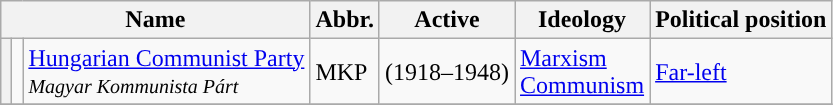<table class="wikitable sortable">
<tr ">
<th colspan=3>Name</th>
<th>Abbr.</th>
<th>Active</th>
<th>Ideology</th>
<th>Political position</th>
</tr>
<tr>
<th style="background-color: "></th>
<td></td>
<td><a href='#'>Hungarian Communist Party</a><br><small><em>Magyar Kommunista Párt</em></small></td>
<td>MKP</td>
<td>(1918–1948)</td>
<td><a href='#'>Marxism</a><br><a href='#'>Communism</a></td>
<td><a href='#'>Far-left</a></td>
</tr>
<tr>
</tr>
</table>
